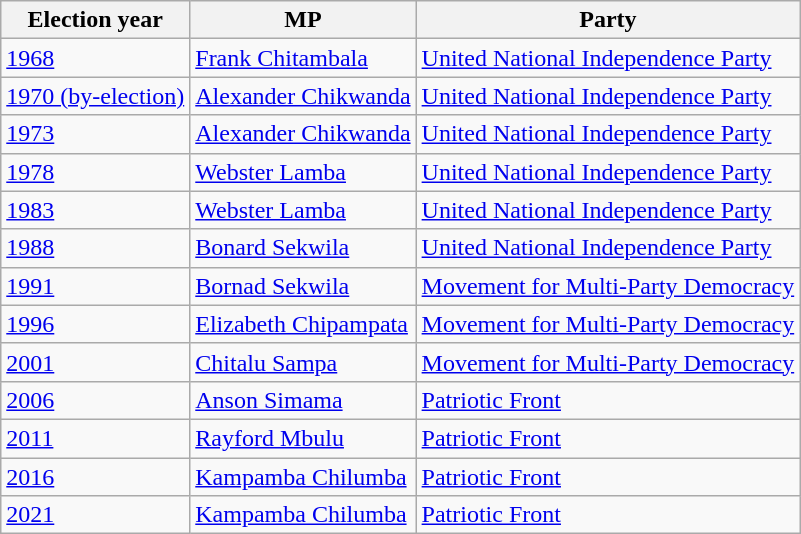<table class=wikitable>
<tr>
<th>Election year</th>
<th>MP</th>
<th>Party</th>
</tr>
<tr>
<td><a href='#'>1968</a></td>
<td><a href='#'>Frank Chitambala</a></td>
<td><a href='#'>United National Independence Party</a></td>
</tr>
<tr>
<td><a href='#'>1970 (by-election)</a></td>
<td><a href='#'>Alexander Chikwanda</a></td>
<td><a href='#'>United National Independence Party</a></td>
</tr>
<tr>
<td><a href='#'>1973</a></td>
<td><a href='#'>Alexander Chikwanda</a></td>
<td><a href='#'>United National Independence Party</a></td>
</tr>
<tr>
<td><a href='#'>1978</a></td>
<td><a href='#'>Webster Lamba</a></td>
<td><a href='#'>United National Independence Party</a></td>
</tr>
<tr>
<td><a href='#'>1983</a></td>
<td><a href='#'>Webster Lamba</a></td>
<td><a href='#'>United National Independence Party</a></td>
</tr>
<tr>
<td><a href='#'>1988</a></td>
<td><a href='#'>Bonard Sekwila</a></td>
<td><a href='#'>United National Independence Party</a></td>
</tr>
<tr>
<td><a href='#'>1991</a></td>
<td><a href='#'>Bornad Sekwila</a></td>
<td><a href='#'>Movement for Multi-Party Democracy</a></td>
</tr>
<tr>
<td><a href='#'>1996</a></td>
<td><a href='#'>Elizabeth Chipampata</a></td>
<td><a href='#'>Movement for Multi-Party Democracy</a></td>
</tr>
<tr>
<td><a href='#'>2001</a></td>
<td><a href='#'>Chitalu Sampa</a></td>
<td><a href='#'>Movement for Multi-Party Democracy</a></td>
</tr>
<tr>
<td><a href='#'>2006</a></td>
<td><a href='#'>Anson Simama</a></td>
<td><a href='#'>Patriotic Front</a></td>
</tr>
<tr>
<td><a href='#'>2011</a></td>
<td><a href='#'>Rayford Mbulu</a></td>
<td><a href='#'>Patriotic Front</a></td>
</tr>
<tr>
<td><a href='#'>2016</a></td>
<td><a href='#'>Kampamba Chilumba</a></td>
<td><a href='#'>Patriotic Front</a></td>
</tr>
<tr>
<td><a href='#'>2021</a></td>
<td><a href='#'>Kampamba Chilumba</a></td>
<td><a href='#'>Patriotic Front</a></td>
</tr>
</table>
